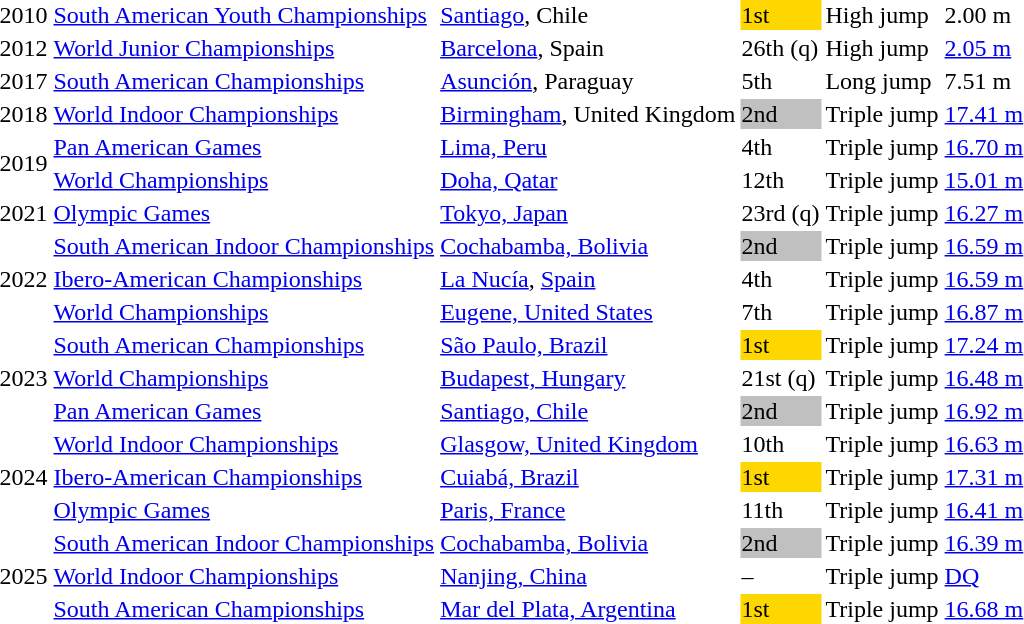<table>
<tr>
<td>2010</td>
<td><a href='#'>South American Youth Championships</a></td>
<td><a href='#'>Santiago</a>, Chile</td>
<td bgcolor=gold>1st</td>
<td>High jump</td>
<td>2.00 m</td>
</tr>
<tr>
<td>2012</td>
<td><a href='#'>World Junior Championships</a></td>
<td><a href='#'>Barcelona</a>, Spain</td>
<td>26th (q)</td>
<td>High jump</td>
<td><a href='#'>2.05 m</a></td>
</tr>
<tr>
<td>2017</td>
<td><a href='#'>South American Championships</a></td>
<td><a href='#'>Asunción</a>, Paraguay</td>
<td>5th</td>
<td>Long jump</td>
<td>7.51 m </td>
</tr>
<tr>
<td>2018</td>
<td><a href='#'>World Indoor Championships</a></td>
<td><a href='#'>Birmingham</a>, United Kingdom</td>
<td bgcolor=silver>2nd</td>
<td>Triple jump</td>
<td><a href='#'>17.41 m</a></td>
</tr>
<tr>
<td rowspan=2>2019</td>
<td><a href='#'>Pan American Games</a></td>
<td><a href='#'>Lima, Peru</a></td>
<td>4th</td>
<td>Triple jump</td>
<td><a href='#'>16.70 m</a></td>
</tr>
<tr>
<td><a href='#'>World Championships</a></td>
<td><a href='#'>Doha, Qatar</a></td>
<td>12th</td>
<td>Triple jump</td>
<td><a href='#'>15.01 m</a></td>
</tr>
<tr>
<td>2021</td>
<td><a href='#'>Olympic Games</a></td>
<td><a href='#'>Tokyo, Japan</a></td>
<td>23rd (q)</td>
<td>Triple jump</td>
<td><a href='#'>16.27 m</a></td>
</tr>
<tr>
<td rowspan=3>2022</td>
<td><a href='#'>South American Indoor Championships</a></td>
<td><a href='#'>Cochabamba, Bolivia</a></td>
<td bgcolor=silver>2nd</td>
<td>Triple jump</td>
<td><a href='#'>16.59 m</a></td>
</tr>
<tr>
<td><a href='#'>Ibero-American Championships</a></td>
<td><a href='#'>La Nucía</a>, <a href='#'>Spain</a></td>
<td>4th</td>
<td>Triple jump</td>
<td><a href='#'>16.59 m</a></td>
</tr>
<tr>
<td><a href='#'>World Championships</a></td>
<td><a href='#'>Eugene, United States</a></td>
<td>7th</td>
<td>Triple jump</td>
<td><a href='#'>16.87 m</a></td>
</tr>
<tr>
<td rowspan=3>2023</td>
<td><a href='#'>South American Championships</a></td>
<td><a href='#'>São Paulo, Brazil</a></td>
<td bgcolor=gold>1st</td>
<td>Triple jump</td>
<td><a href='#'>17.24 m</a></td>
</tr>
<tr>
<td><a href='#'>World Championships</a></td>
<td><a href='#'>Budapest, Hungary</a></td>
<td>21st (q)</td>
<td>Triple jump</td>
<td><a href='#'>16.48 m</a></td>
</tr>
<tr>
<td><a href='#'>Pan American Games</a></td>
<td><a href='#'>Santiago, Chile</a></td>
<td bgcolor=silver>2nd</td>
<td>Triple jump</td>
<td><a href='#'>16.92 m</a></td>
</tr>
<tr>
<td rowspan=3>2024</td>
<td><a href='#'>World Indoor Championships</a></td>
<td><a href='#'>Glasgow, United Kingdom</a></td>
<td>10th</td>
<td>Triple jump</td>
<td><a href='#'>16.63 m</a></td>
</tr>
<tr>
<td><a href='#'>Ibero-American Championships</a></td>
<td><a href='#'>Cuiabá, Brazil</a></td>
<td bgcolor=gold>1st</td>
<td>Triple jump</td>
<td><a href='#'>17.31 m</a></td>
</tr>
<tr>
<td><a href='#'>Olympic Games</a></td>
<td><a href='#'>Paris, France</a></td>
<td>11th</td>
<td>Triple jump</td>
<td><a href='#'>16.41 m</a></td>
</tr>
<tr>
<td rowspan=3>2025</td>
<td><a href='#'>South American Indoor Championships</a></td>
<td><a href='#'>Cochabamba, Bolivia</a></td>
<td bgcolor=silver>2nd</td>
<td>Triple jump</td>
<td><a href='#'>16.39 m</a></td>
</tr>
<tr>
<td><a href='#'>World Indoor Championships</a></td>
<td><a href='#'>Nanjing, China</a></td>
<td>–</td>
<td>Triple jump</td>
<td><a href='#'>DQ</a></td>
</tr>
<tr>
<td><a href='#'>South American Championships</a></td>
<td><a href='#'>Mar del Plata, Argentina</a></td>
<td bgcolor=gold>1st</td>
<td>Triple jump</td>
<td><a href='#'>16.68 m</a></td>
</tr>
</table>
